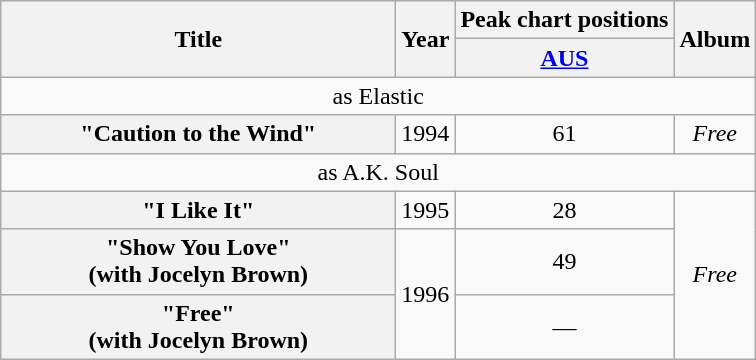<table class="wikitable plainrowheaders" style="text-align: center;" border="1">
<tr>
<th scope="col" rowspan="2" style="width:16em;">Title</th>
<th scope="col" rowspan="2" style="width:1em;">Year</th>
<th scope="col" colspan="1">Peak chart positions</th>
<th scope="col" rowspan="2">Album</th>
</tr>
<tr>
<th scope="col" style="text-align:center;"><a href='#'>AUS</a><br></th>
</tr>
<tr>
<td colspan="4">as Elastic</td>
</tr>
<tr>
<th scope="row">"Caution to the Wind"</th>
<td>1994</td>
<td>61</td>
<td><em>Free</em></td>
</tr>
<tr>
<td colspan="4">as A.K. Soul</td>
</tr>
<tr>
<th scope="row">"I Like It"</th>
<td>1995</td>
<td>28</td>
<td rowspan="3"><em>Free</em></td>
</tr>
<tr>
<th scope="row">"Show You Love" <br> (with Jocelyn Brown)</th>
<td rowspan="2">1996</td>
<td>49</td>
</tr>
<tr>
<th scope="row">"Free" <br> (with Jocelyn Brown)</th>
<td>—</td>
</tr>
</table>
